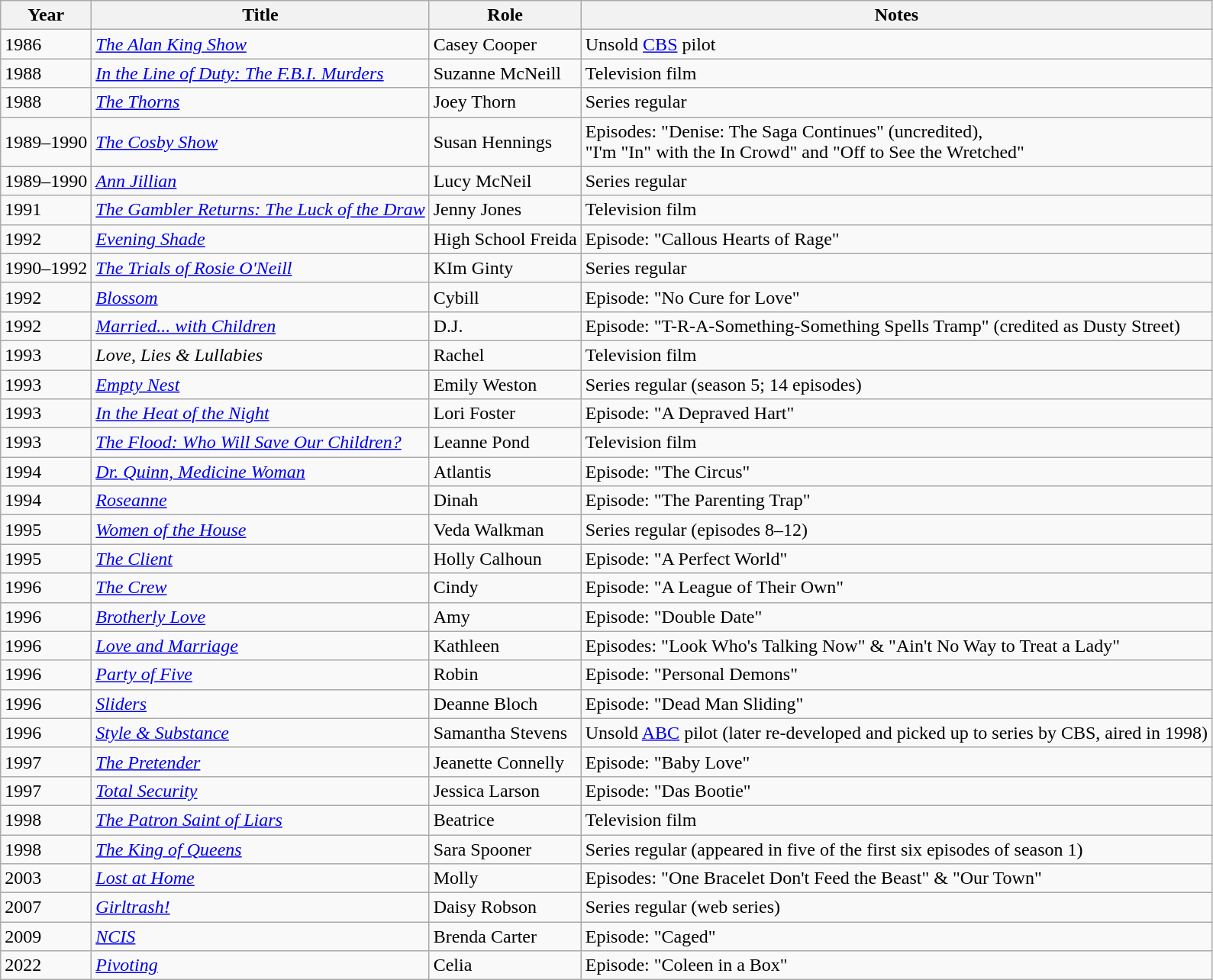<table class="wikitable sortable">
<tr>
<th>Year</th>
<th>Title</th>
<th>Role</th>
<th class="unsortable">Notes</th>
</tr>
<tr>
<td>1986</td>
<td><em><a href='#'>The Alan King Show</a></em></td>
<td>Casey Cooper</td>
<td>Unsold <a href='#'>CBS</a> pilot</td>
</tr>
<tr>
<td>1988</td>
<td><em><a href='#'>In the Line of Duty: The F.B.I. Murders</a></em></td>
<td>Suzanne McNeill</td>
<td>Television film</td>
</tr>
<tr>
<td>1988</td>
<td><em><a href='#'>The Thorns</a></em></td>
<td>Joey Thorn</td>
<td>Series regular</td>
</tr>
<tr>
<td>1989–1990</td>
<td><em><a href='#'>The Cosby Show</a></em></td>
<td>Susan Hennings</td>
<td>Episodes: "Denise: The Saga Continues" (uncredited),<br>"I'm "In" with the In Crowd" and "Off to See the Wretched"</td>
</tr>
<tr>
<td>1989–1990</td>
<td><em><a href='#'>Ann Jillian</a></em></td>
<td>Lucy McNeil</td>
<td>Series regular</td>
</tr>
<tr>
<td>1991</td>
<td><em><a href='#'>The Gambler Returns: The Luck of the Draw</a></em></td>
<td>Jenny Jones</td>
<td>Television film</td>
</tr>
<tr>
<td>1992</td>
<td><em><a href='#'>Evening Shade</a></em></td>
<td>High School Freida</td>
<td>Episode: "Callous Hearts of Rage"</td>
</tr>
<tr>
<td>1990–1992</td>
<td><em><a href='#'>The Trials of Rosie O'Neill</a></em></td>
<td>KIm Ginty</td>
<td>Series regular</td>
</tr>
<tr>
<td>1992</td>
<td><em><a href='#'>Blossom</a></em></td>
<td>Cybill</td>
<td>Episode: "No Cure for Love"</td>
</tr>
<tr>
<td>1992</td>
<td><em><a href='#'>Married... with Children</a></em></td>
<td>D.J.</td>
<td>Episode: "T-R-A-Something-Something Spells Tramp" (credited as Dusty Street)</td>
</tr>
<tr>
<td>1993</td>
<td><em>Love, Lies & Lullabies</em></td>
<td>Rachel</td>
<td>Television film</td>
</tr>
<tr>
<td>1993</td>
<td><em><a href='#'>Empty Nest</a></em></td>
<td>Emily Weston</td>
<td>Series regular (season 5; 14 episodes)</td>
</tr>
<tr>
<td>1993</td>
<td><em><a href='#'>In the Heat of the Night</a></em></td>
<td>Lori Foster</td>
<td>Episode: "A Depraved Hart"</td>
</tr>
<tr>
<td>1993</td>
<td><em><a href='#'>The Flood: Who Will Save Our Children?</a></em></td>
<td>Leanne Pond</td>
<td>Television film</td>
</tr>
<tr>
<td>1994</td>
<td><em><a href='#'>Dr. Quinn, Medicine Woman</a></em></td>
<td>Atlantis</td>
<td>Episode: "The Circus"</td>
</tr>
<tr>
<td>1994</td>
<td><em><a href='#'>Roseanne</a></em></td>
<td>Dinah</td>
<td>Episode: "The Parenting Trap"</td>
</tr>
<tr>
<td>1995</td>
<td><em><a href='#'>Women of the House</a></em></td>
<td>Veda Walkman</td>
<td>Series regular (episodes 8–12)</td>
</tr>
<tr>
<td>1995</td>
<td><em><a href='#'>The Client</a></em></td>
<td>Holly Calhoun</td>
<td>Episode: "A Perfect World"</td>
</tr>
<tr>
<td>1996</td>
<td><em><a href='#'>The Crew</a></em></td>
<td>Cindy</td>
<td>Episode: "A League of Their Own"</td>
</tr>
<tr>
<td>1996</td>
<td><em><a href='#'>Brotherly Love</a></em></td>
<td>Amy</td>
<td>Episode: "Double Date"</td>
</tr>
<tr>
<td>1996</td>
<td><em><a href='#'>Love and Marriage</a></em></td>
<td>Kathleen</td>
<td>Episodes: "Look Who's Talking Now" & "Ain't No Way to Treat a Lady"</td>
</tr>
<tr>
<td>1996</td>
<td><em><a href='#'>Party of Five</a></em></td>
<td>Robin</td>
<td>Episode: "Personal Demons"</td>
</tr>
<tr>
<td>1996</td>
<td><em><a href='#'>Sliders</a></em></td>
<td>Deanne Bloch</td>
<td>Episode: "Dead Man Sliding"</td>
</tr>
<tr>
<td>1996</td>
<td><em><a href='#'>Style & Substance</a></em></td>
<td>Samantha Stevens</td>
<td>Unsold <a href='#'>ABC</a> pilot (later re-developed and picked up to series by CBS, aired in 1998)</td>
</tr>
<tr>
<td>1997</td>
<td><em><a href='#'>The Pretender</a></em></td>
<td>Jeanette Connelly</td>
<td>Episode: "Baby Love"</td>
</tr>
<tr>
<td>1997</td>
<td><em><a href='#'>Total Security</a></em></td>
<td>Jessica Larson</td>
<td>Episode: "Das Bootie"</td>
</tr>
<tr>
<td>1998</td>
<td><em><a href='#'>The Patron Saint of Liars</a></em></td>
<td>Beatrice</td>
<td>Television film</td>
</tr>
<tr>
<td>1998</td>
<td><em><a href='#'>The King of Queens</a></em></td>
<td>Sara Spooner</td>
<td>Series regular (appeared in five of the first six episodes of season 1)</td>
</tr>
<tr>
<td>2003</td>
<td><em><a href='#'>Lost at Home</a></em></td>
<td>Molly</td>
<td>Episodes: "One Bracelet Don't Feed the Beast" & "Our Town"</td>
</tr>
<tr>
<td>2007</td>
<td><em><a href='#'>Girltrash!</a></em></td>
<td>Daisy Robson</td>
<td>Series regular (web series)</td>
</tr>
<tr>
<td>2009</td>
<td><em><a href='#'>NCIS</a></em></td>
<td>Brenda Carter</td>
<td>Episode: "Caged"</td>
</tr>
<tr>
<td>2022</td>
<td><em><a href='#'>Pivoting</a></em></td>
<td>Celia</td>
<td>Episode: "Coleen in a Box"</td>
</tr>
</table>
